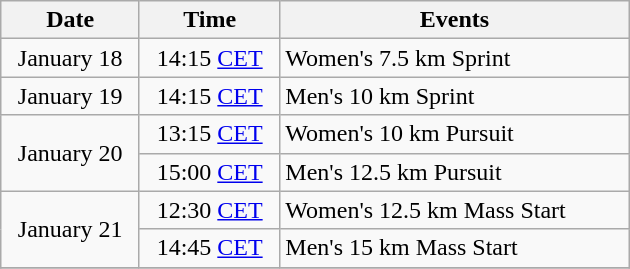<table class="wikitable" style="text-align: center" width="420">
<tr>
<th>Date</th>
<th>Time</th>
<th>Events</th>
</tr>
<tr>
<td>January 18</td>
<td>14:15 <a href='#'>CET</a></td>
<td style="text-align: left">Women's 7.5 km Sprint</td>
</tr>
<tr>
<td>January 19</td>
<td>14:15 <a href='#'>CET</a></td>
<td style="text-align: left">Men's 10 km Sprint</td>
</tr>
<tr>
<td rowspan=2>January 20</td>
<td>13:15 <a href='#'>CET</a></td>
<td style="text-align: left">Women's 10 km Pursuit</td>
</tr>
<tr>
<td>15:00 <a href='#'>CET</a></td>
<td style="text-align: left">Men's 12.5 km Pursuit</td>
</tr>
<tr>
<td rowspan=2>January 21</td>
<td>12:30 <a href='#'>CET</a></td>
<td style="text-align: left">Women's 12.5 km Mass Start</td>
</tr>
<tr>
<td>14:45 <a href='#'>CET</a></td>
<td style="text-align: left">Men's 15 km Mass Start</td>
</tr>
<tr>
</tr>
</table>
